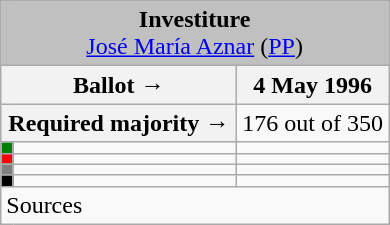<table class="wikitable" style="text-align:center;">
<tr>
<td colspan="3" align="center" bgcolor="#C0C0C0"><strong>Investiture</strong><br><a href='#'>José María Aznar</a> (<a href='#'>PP</a>)</td>
</tr>
<tr>
<th colspan="2" width="150px">Ballot →</th>
<th>4 May 1996</th>
</tr>
<tr>
<th colspan="2">Required majority →</th>
<td>176 out of 350 </td>
</tr>
<tr>
<th width="1px" style="background:green;"></th>
<td align="left"></td>
<td></td>
</tr>
<tr>
<th style="color:inherit;background:red;"></th>
<td align="left"></td>
<td></td>
</tr>
<tr>
<th style="color:inherit;background:gray;"></th>
<td align="left"></td>
<td></td>
</tr>
<tr>
<th style="color:inherit;background:black;"></th>
<td align="left"></td>
<td></td>
</tr>
<tr>
<td align="left" colspan="3">Sources</td>
</tr>
</table>
